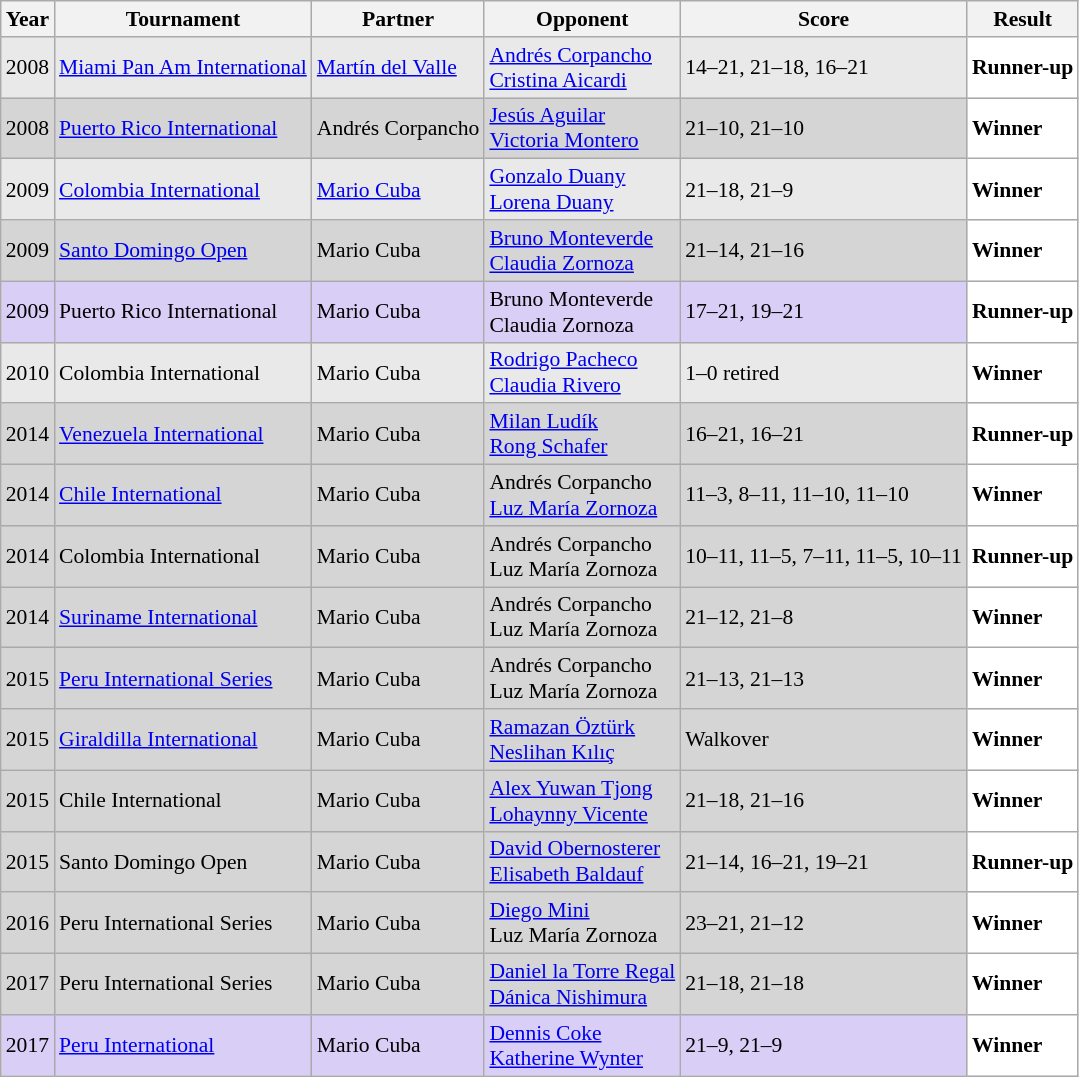<table class="sortable wikitable" style="font-size: 90%;">
<tr>
<th>Year</th>
<th>Tournament</th>
<th>Partner</th>
<th>Opponent</th>
<th>Score</th>
<th>Result</th>
</tr>
<tr style="background:#E9E9E9">
<td align="center">2008</td>
<td align="left"><a href='#'>Miami Pan Am International</a></td>
<td align="left"> <a href='#'>Martín del Valle</a></td>
<td align="left"> <a href='#'>Andrés Corpancho</a><br> <a href='#'>Cristina Aicardi</a></td>
<td align="left">14–21, 21–18, 16–21</td>
<td style="text-align:left; background:white"> <strong>Runner-up</strong></td>
</tr>
<tr style="background:#D5D5D5">
<td align="center">2008</td>
<td align="left"><a href='#'>Puerto Rico International</a></td>
<td align="left"> Andrés Corpancho</td>
<td align="left"> <a href='#'>Jesús Aguilar</a><br> <a href='#'>Victoria Montero</a></td>
<td align="left">21–10, 21–10</td>
<td style="text-align:left; background:white"> <strong>Winner</strong></td>
</tr>
<tr style="background:#E9E9E9">
<td align="center">2009</td>
<td align="left"><a href='#'>Colombia International</a></td>
<td align="left"> <a href='#'>Mario Cuba</a></td>
<td align="left"> <a href='#'>Gonzalo Duany</a><br> <a href='#'>Lorena Duany</a></td>
<td align="left">21–18, 21–9</td>
<td style="text-align:left; background:white"> <strong>Winner</strong></td>
</tr>
<tr style="background:#D5D5D5">
<td align="center">2009</td>
<td align="left"><a href='#'>Santo Domingo Open</a></td>
<td align="left"> Mario Cuba</td>
<td align="left"> <a href='#'>Bruno Monteverde</a><br> <a href='#'>Claudia Zornoza</a></td>
<td align="left">21–14, 21–16</td>
<td style="text-align:left; background:white"> <strong>Winner</strong></td>
</tr>
<tr style="background:#D8CEF6">
<td align="center">2009</td>
<td align="left">Puerto Rico International</td>
<td align="left"> Mario Cuba</td>
<td align="left"> Bruno Monteverde<br> Claudia Zornoza</td>
<td align="left">17–21, 19–21</td>
<td style="text-align:left; background:white"> <strong>Runner-up</strong></td>
</tr>
<tr style="background:#E9E9E9">
<td align="center">2010</td>
<td align="left">Colombia International</td>
<td align="left"> Mario Cuba</td>
<td align="left"> <a href='#'>Rodrigo Pacheco</a><br> <a href='#'>Claudia Rivero</a></td>
<td align="left">1–0 retired</td>
<td style="text-align:left; background:white"> <strong>Winner</strong></td>
</tr>
<tr style="background:#D5D5D5">
<td align="center">2014</td>
<td align="left"><a href='#'>Venezuela International</a></td>
<td align="left"> Mario Cuba</td>
<td align="left"> <a href='#'>Milan Ludík</a><br> <a href='#'>Rong Schafer</a></td>
<td align="left">16–21, 16–21</td>
<td style="text-align:left; background:white"> <strong>Runner-up</strong></td>
</tr>
<tr style="background:#D5D5D5">
<td align="center">2014</td>
<td align="left"><a href='#'>Chile International</a></td>
<td align="left"> Mario Cuba</td>
<td align="left"> Andrés Corpancho<br> <a href='#'>Luz María Zornoza</a></td>
<td align="left">11–3, 8–11, 11–10, 11–10</td>
<td style="text-align:left; background:white"> <strong>Winner</strong></td>
</tr>
<tr style="background:#D5D5D5">
<td align="center">2014</td>
<td align="left">Colombia International</td>
<td align="left"> Mario Cuba</td>
<td align="left"> Andrés Corpancho<br> Luz María Zornoza</td>
<td align="left">10–11, 11–5, 7–11, 11–5, 10–11</td>
<td style="text-align:left; background:white"> <strong>Runner-up</strong></td>
</tr>
<tr style="background:#D5D5D5">
<td align="center">2014</td>
<td align="left"><a href='#'>Suriname International</a></td>
<td align="left"> Mario Cuba</td>
<td align="left"> Andrés Corpancho<br> Luz María Zornoza</td>
<td align="left">21–12, 21–8</td>
<td style="text-align:left; background:white"> <strong>Winner</strong></td>
</tr>
<tr style="background:#D5D5D5">
<td align="center">2015</td>
<td align="left"><a href='#'>Peru International Series</a></td>
<td align="left"> Mario Cuba</td>
<td align="left"> Andrés Corpancho<br> Luz María Zornoza</td>
<td align="left">21–13, 21–13</td>
<td style="text-align:left; background:white"> <strong>Winner</strong></td>
</tr>
<tr style="background:#D5D5D5">
<td align="center">2015</td>
<td align="left"><a href='#'>Giraldilla International</a></td>
<td align="left"> Mario Cuba</td>
<td align="left"> <a href='#'>Ramazan Öztürk</a><br> <a href='#'>Neslihan Kılıç</a></td>
<td align="left">Walkover</td>
<td style="text-align:left; background:white"> <strong>Winner</strong></td>
</tr>
<tr style="background:#D5D5D5">
<td align="center">2015</td>
<td align="left">Chile International</td>
<td align="left"> Mario Cuba</td>
<td align="left"> <a href='#'>Alex Yuwan Tjong</a><br> <a href='#'>Lohaynny Vicente</a></td>
<td align="left">21–18, 21–16</td>
<td style="text-align:left; background:white"> <strong>Winner</strong></td>
</tr>
<tr style="background:#D5D5D5">
<td align="center">2015</td>
<td align="left">Santo Domingo Open</td>
<td align="left"> Mario Cuba</td>
<td align="left"> <a href='#'>David Obernosterer</a><br> <a href='#'>Elisabeth Baldauf</a></td>
<td align="left">21–14, 16–21, 19–21</td>
<td style="text-align:left; background:white"> <strong>Runner-up</strong></td>
</tr>
<tr style="background:#D5D5D5">
<td align="center">2016</td>
<td align="left">Peru International Series</td>
<td align="left"> Mario Cuba</td>
<td align="left"> <a href='#'>Diego Mini</a><br> Luz María Zornoza</td>
<td align="left">23–21, 21–12</td>
<td style="text-align:left; background:white"> <strong>Winner</strong></td>
</tr>
<tr style="background:#D5D5D5">
<td align="center">2017</td>
<td align="left">Peru International Series</td>
<td align="left"> Mario Cuba</td>
<td align="left"> <a href='#'>Daniel la Torre Regal</a><br> <a href='#'>Dánica Nishimura</a></td>
<td align="left">21–18, 21–18</td>
<td style="text-align:left; background:white"> <strong>Winner</strong></td>
</tr>
<tr style="background:#D8CEF6">
<td align="center">2017</td>
<td align="left"><a href='#'>Peru International</a></td>
<td align="left"> Mario Cuba</td>
<td align="left"> <a href='#'>Dennis Coke</a><br> <a href='#'>Katherine Wynter</a></td>
<td align="left">21–9, 21–9</td>
<td style="text-align:left; background:white"> <strong>Winner</strong></td>
</tr>
</table>
